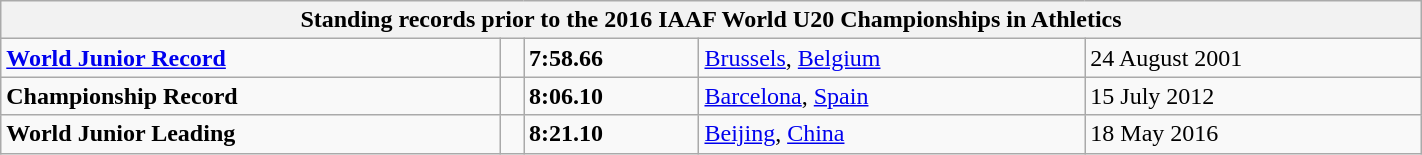<table class="wikitable" width=75%>
<tr>
<th colspan="5">Standing records prior to the 2016 IAAF World U20 Championships in Athletics</th>
</tr>
<tr>
<td><strong><a href='#'>World Junior Record</a></strong></td>
<td></td>
<td><strong>7:58.66</strong></td>
<td><a href='#'>Brussels</a>, <a href='#'>Belgium</a></td>
<td>24 August 2001</td>
</tr>
<tr>
<td><strong>Championship Record</strong></td>
<td></td>
<td><strong>8:06.10</strong></td>
<td><a href='#'>Barcelona</a>, <a href='#'>Spain</a></td>
<td>15 July 2012</td>
</tr>
<tr>
<td><strong>World Junior Leading</strong></td>
<td></td>
<td><strong>8:21.10</strong></td>
<td><a href='#'>Beijing</a>, <a href='#'>China</a></td>
<td>18 May 2016</td>
</tr>
</table>
